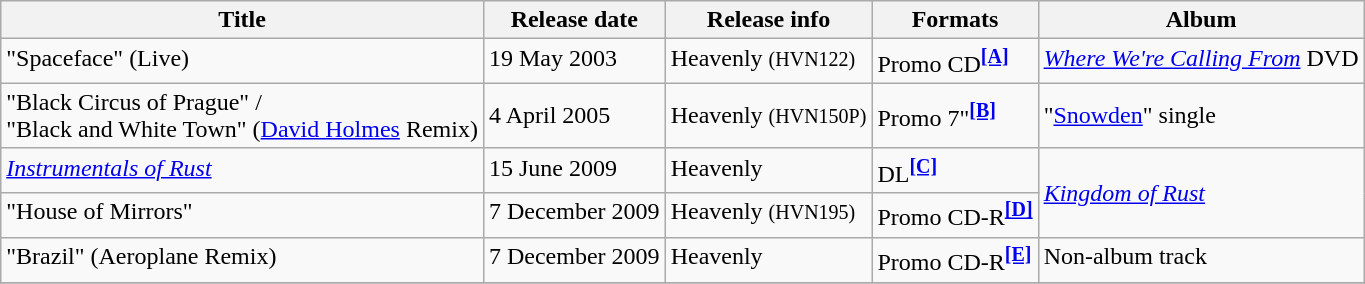<table class="wikitable">
<tr>
<th align="center" valign="center">Title</th>
<th align="center" valign="center">Release date</th>
<th align="center" valign="center">Release info</th>
<th align="center" valign="center">Formats</th>
<th align="center" valign="center">Album</th>
</tr>
<tr>
<td align="left" valign="top">"Spaceface" (Live)</td>
<td align="left" valign="top">19 May 2003</td>
<td align="left" valign="top">Heavenly <small>(HVN122)</small></td>
<td align="left" valign="top">Promo CD<sup><a href='#'><strong>[A]</strong></a></sup></td>
<td align="left" valign="top"><em><a href='#'>Where We're Calling From</a></em> DVD</td>
</tr>
<tr>
<td align="left" valign="top">"Black Circus of Prague" /<br>"Black and White Town" (<a href='#'>David Holmes</a> Remix)</td>
<td align="left" valign="center">4 April 2005</td>
<td align="left" valign="center">Heavenly <small>(HVN150P)</small></td>
<td align="left" valign="center">Promo 7"<sup><a href='#'><strong>[B]</strong></a></sup></td>
<td align="left" valign="center">"<a href='#'>Snowden</a>" single</td>
</tr>
<tr>
<td align="left" valign="top"><em><a href='#'>Instrumentals of Rust</a></em></td>
<td align="left" valign="top">15 June 2009</td>
<td align="left" valign="top">Heavenly</td>
<td align="left" valign="top">DL<sup><a href='#'><strong>[C]</strong></a></sup></td>
<td align="left" rowspan="2"><em><a href='#'>Kingdom of Rust</a></em></td>
</tr>
<tr>
<td align="left" valign="top">"House of Mirrors"</td>
<td align="left" valign="top">7 December 2009</td>
<td align="left" valign="top">Heavenly <small>(HVN195)</small></td>
<td align="left" valign="top">Promo CD-R<sup><a href='#'><strong>[D]</strong></a></sup></td>
</tr>
<tr>
<td align="left" valign="top">"Brazil" (Aeroplane Remix)</td>
<td align="left" valign="top">7 December 2009</td>
<td align="left" valign="top">Heavenly</td>
<td align="left" valign="top">Promo CD-R<sup><a href='#'><strong>[E]</strong></a></sup></td>
<td align="left" valign="top">Non-album track</td>
</tr>
<tr>
</tr>
</table>
